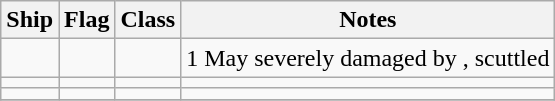<table class="wikitable sortable">
<tr>
<th>Ship</th>
<th>Flag</th>
<th>Class</th>
<th>Notes</th>
</tr>
<tr>
<td></td>
<td></td>
<td></td>
<td>1 May severely damaged by , scuttled</td>
</tr>
<tr>
<td></td>
<td></td>
<td></td>
<td></td>
</tr>
<tr>
<td></td>
<td></td>
<td></td>
<td></td>
</tr>
<tr>
</tr>
</table>
